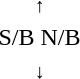<table style="text-align:center;">
<tr>
<td><small>  ↑ </small></td>
</tr>
<tr>
<td><span>S/B</span>   <span>N/B</span></td>
</tr>
<tr>
<td><small> ↓  </small></td>
</tr>
</table>
